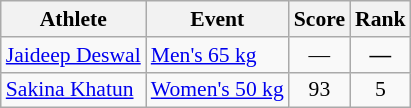<table class=wikitable style="font-size:90%; text-align:center">
<tr>
<th>Athlete</th>
<th>Event</th>
<th>Score</th>
<th>Rank</th>
</tr>
<tr>
<td align=left><a href='#'>Jaideep Deswal</a></td>
<td align=left><a href='#'>Men's 65 kg</a></td>
<td>—</td>
<td><strong>—</strong></td>
</tr>
<tr>
<td align=left><a href='#'>Sakina Khatun</a></td>
<td align=left><a href='#'>Women's 50 kg</a></td>
<td>93</td>
<td>5</td>
</tr>
</table>
